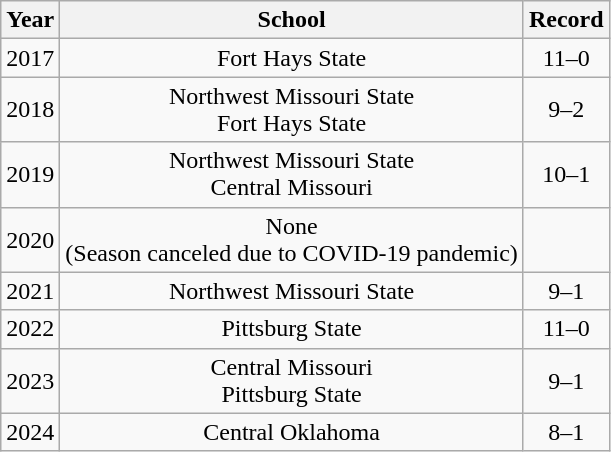<table class="wikitable" style="text-align:center">
<tr>
<th>Year</th>
<th>School</th>
<th>Record</th>
</tr>
<tr>
<td>2017</td>
<td>Fort Hays State</td>
<td>11–0</td>
</tr>
<tr>
<td>2018</td>
<td>Northwest Missouri State<br>Fort Hays State</td>
<td>9–2</td>
</tr>
<tr>
<td>2019</td>
<td>Northwest Missouri State<br>Central Missouri</td>
<td>10–1</td>
</tr>
<tr>
<td>2020</td>
<td>None<br>(Season canceled due to COVID-19 pandemic)</td>
</tr>
<tr>
<td>2021</td>
<td>Northwest Missouri State</td>
<td>9–1</td>
</tr>
<tr>
<td>2022</td>
<td>Pittsburg State</td>
<td>11–0</td>
</tr>
<tr>
<td>2023</td>
<td>Central Missouri<br>Pittsburg State</td>
<td>9–1</td>
</tr>
<tr>
<td>2024</td>
<td>Central Oklahoma</td>
<td>8–1</td>
</tr>
</table>
